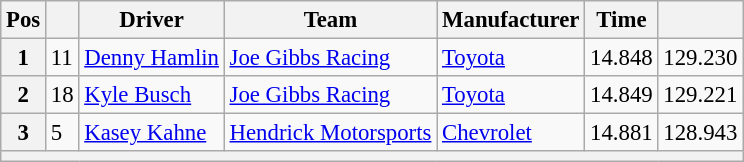<table class="wikitable" style="font-size:95%">
<tr>
<th>Pos</th>
<th></th>
<th>Driver</th>
<th>Team</th>
<th>Manufacturer</th>
<th>Time</th>
<th></th>
</tr>
<tr>
<th>1</th>
<td>11</td>
<td><a href='#'>Denny Hamlin</a></td>
<td><a href='#'>Joe Gibbs Racing</a></td>
<td><a href='#'>Toyota</a></td>
<td>14.848</td>
<td>129.230</td>
</tr>
<tr>
<th>2</th>
<td>18</td>
<td><a href='#'>Kyle Busch</a></td>
<td><a href='#'>Joe Gibbs Racing</a></td>
<td><a href='#'>Toyota</a></td>
<td>14.849</td>
<td>129.221</td>
</tr>
<tr>
<th>3</th>
<td>5</td>
<td><a href='#'>Kasey Kahne</a></td>
<td><a href='#'>Hendrick Motorsports</a></td>
<td><a href='#'>Chevrolet</a></td>
<td>14.881</td>
<td>128.943</td>
</tr>
<tr>
<th colspan="7"></th>
</tr>
</table>
